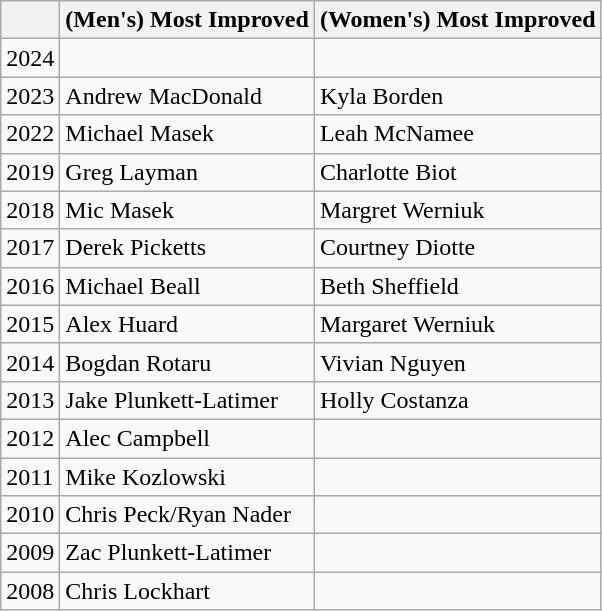<table class="wikitable">
<tr>
<th></th>
<th><strong>(Men's) Most Improved</strong></th>
<th><strong>(Women's) Most Improved</strong></th>
</tr>
<tr>
<td>2024</td>
<td></td>
<td></td>
</tr>
<tr>
<td>2023</td>
<td>Andrew MacDonald</td>
<td>Kyla Borden</td>
</tr>
<tr>
<td>2022</td>
<td>Michael Masek</td>
<td>Leah McNamee</td>
</tr>
<tr>
<td>2019</td>
<td>Greg Layman</td>
<td>Charlotte Biot</td>
</tr>
<tr>
<td>2018</td>
<td>Mic Masek</td>
<td>Margret Werniuk</td>
</tr>
<tr>
<td>2017</td>
<td>Derek Picketts</td>
<td>Courtney Diotte</td>
</tr>
<tr>
<td>2016</td>
<td>Michael Beall</td>
<td>Beth Sheffield</td>
</tr>
<tr>
<td>2015</td>
<td>Alex Huard</td>
<td>Margaret Werniuk</td>
</tr>
<tr>
<td>2014</td>
<td>Bogdan Rotaru</td>
<td>Vivian Nguyen</td>
</tr>
<tr>
<td>2013</td>
<td>Jake Plunkett-Latimer</td>
<td>Holly Costanza</td>
</tr>
<tr>
<td>2012</td>
<td>Alec Campbell</td>
<td></td>
</tr>
<tr>
<td>2011</td>
<td>Mike Kozlowski</td>
<td></td>
</tr>
<tr>
<td>2010</td>
<td>Chris Peck/Ryan Nader</td>
<td></td>
</tr>
<tr>
<td>2009</td>
<td>Zac Plunkett-Latimer</td>
<td></td>
</tr>
<tr>
<td>2008</td>
<td>Chris Lockhart</td>
<td></td>
</tr>
</table>
